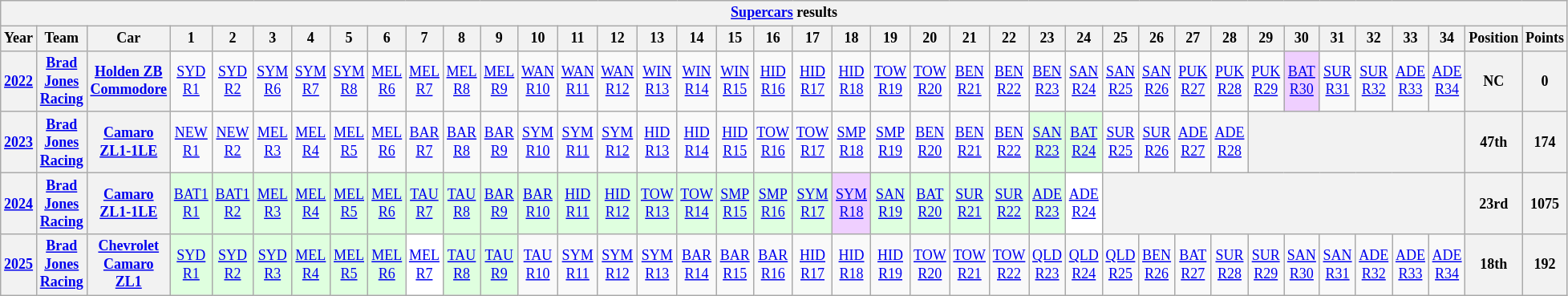<table class="wikitable" style="text-align:center; font-size:75%">
<tr>
<th colspan=45><a href='#'>Supercars</a> results</th>
</tr>
<tr>
<th>Year</th>
<th>Team</th>
<th>Car</th>
<th>1</th>
<th>2</th>
<th>3</th>
<th>4</th>
<th>5</th>
<th>6</th>
<th>7</th>
<th>8</th>
<th>9</th>
<th>10</th>
<th>11</th>
<th>12</th>
<th>13</th>
<th>14</th>
<th>15</th>
<th>16</th>
<th>17</th>
<th>18</th>
<th>19</th>
<th>20</th>
<th>21</th>
<th>22</th>
<th>23</th>
<th>24</th>
<th>25</th>
<th>26</th>
<th>27</th>
<th>28</th>
<th>29</th>
<th>30</th>
<th>31</th>
<th>32</th>
<th>33</th>
<th>34</th>
<th>Position</th>
<th>Points</th>
</tr>
<tr>
<th><a href='#'>2022</a></th>
<th><a href='#'>Brad Jones Racing</a></th>
<th><a href='#'>Holden ZB Commodore</a></th>
<td><a href='#'>SYD<br>R1</a></td>
<td><a href='#'>SYD<br>R2</a></td>
<td><a href='#'>SYM<br>R6</a></td>
<td><a href='#'>SYM<br>R7</a></td>
<td><a href='#'>SYM<br>R8</a></td>
<td><a href='#'>MEL<br>R6</a></td>
<td><a href='#'>MEL<br>R7</a></td>
<td><a href='#'>MEL<br>R8</a></td>
<td><a href='#'>MEL<br>R9</a></td>
<td><a href='#'>WAN<br>R10</a></td>
<td><a href='#'>WAN<br>R11</a></td>
<td><a href='#'>WAN<br>R12</a></td>
<td><a href='#'>WIN<br>R13</a></td>
<td><a href='#'>WIN<br>R14</a></td>
<td><a href='#'>WIN<br>R15</a></td>
<td><a href='#'>HID<br>R16</a></td>
<td><a href='#'>HID<br>R17</a></td>
<td><a href='#'>HID<br>R18</a></td>
<td><a href='#'>TOW<br>R19</a></td>
<td><a href='#'>TOW<br>R20</a></td>
<td><a href='#'>BEN<br>R21</a></td>
<td><a href='#'>BEN<br>R22</a></td>
<td><a href='#'>BEN<br>R23</a></td>
<td><a href='#'>SAN<br>R24</a></td>
<td><a href='#'>SAN<br>R25</a></td>
<td><a href='#'>SAN<br>R26</a></td>
<td><a href='#'>PUK<br>R27</a></td>
<td><a href='#'>PUK<br>R28</a></td>
<td><a href='#'>PUK<br>R29</a></td>
<td style=background:#EFCFFF><a href='#'>BAT<br>R30</a><br></td>
<td><a href='#'>SUR<br>R31</a></td>
<td><a href='#'>SUR<br>R32</a></td>
<td><a href='#'>ADE<br>R33</a></td>
<td><a href='#'>ADE<br>R34</a></td>
<th>NC</th>
<th>0</th>
</tr>
<tr>
<th><a href='#'>2023</a></th>
<th><a href='#'>Brad Jones Racing</a></th>
<th><a href='#'>Camaro ZL1-1LE</a></th>
<td><a href='#'>NEW<br>R1</a></td>
<td><a href='#'>NEW<br>R2</a></td>
<td><a href='#'>MEL<br>R3</a></td>
<td><a href='#'>MEL<br>R4</a></td>
<td><a href='#'>MEL<br>R5</a></td>
<td><a href='#'>MEL<br>R6</a></td>
<td><a href='#'>BAR<br>R7</a></td>
<td><a href='#'>BAR<br>R8</a></td>
<td><a href='#'>BAR<br>R9</a></td>
<td><a href='#'>SYM<br>R10</a></td>
<td><a href='#'>SYM<br>R11</a></td>
<td><a href='#'>SYM<br>R12</a></td>
<td><a href='#'>HID<br>R13</a></td>
<td><a href='#'>HID<br>R14</a></td>
<td><a href='#'>HID<br>R15</a></td>
<td><a href='#'>TOW<br>R16</a></td>
<td><a href='#'>TOW<br>R17</a></td>
<td><a href='#'>SMP<br>R18</a></td>
<td><a href='#'>SMP<br>R19</a></td>
<td><a href='#'>BEN<br>R20</a></td>
<td><a href='#'>BEN<br>R21</a></td>
<td><a href='#'>BEN<br>R22</a></td>
<td style=background:#dfffdf><a href='#'>SAN<br>R23</a><br></td>
<td style=background:#dfffdf><a href='#'>BAT<br>R24</a><br></td>
<td><a href='#'>SUR<br>R25</a></td>
<td><a href='#'>SUR<br>R26</a></td>
<td><a href='#'>ADE<br>R27</a></td>
<td><a href='#'>ADE<br>R28</a></td>
<th colspan=6></th>
<th>47th</th>
<th>174</th>
</tr>
<tr>
<th><a href='#'>2024</a></th>
<th><a href='#'>Brad Jones Racing</a></th>
<th><a href='#'>Camaro ZL1-1LE</a></th>
<td style=background:#dfffdf><a href='#'>BAT1<br>R1</a><br></td>
<td style=background:#dfffdf><a href='#'>BAT1<br>R2</a><br></td>
<td style=background:#dfffdf><a href='#'>MEL<br>R3</a><br></td>
<td style=background:#dfffdf><a href='#'>MEL<br>R4</a><br></td>
<td style=background:#dfffdf><a href='#'>MEL<br>R5</a><br></td>
<td style=background:#dfffdf><a href='#'>MEL<br>R6</a><br></td>
<td style=background:#dfffdf><a href='#'>TAU<br>R7</a><br></td>
<td style=background:#dfffdf><a href='#'>TAU<br>R8</a><br></td>
<td style=background:#dfffdf><a href='#'>BAR<br>R9</a><br></td>
<td style=background:#dfffdf><a href='#'>BAR<br>R10</a><br></td>
<td style=background:#dfffdf><a href='#'>HID<br>R11</a><br></td>
<td style=background:#dfffdf><a href='#'>HID<br>R12</a><br></td>
<td style=background:#dfffdf><a href='#'>TOW<br>R13</a><br></td>
<td style=background:#dfffdf><a href='#'>TOW<br>R14</a><br></td>
<td style=background:#dfffdf><a href='#'>SMP<br>R15</a><br></td>
<td style=background:#dfffdf><a href='#'>SMP<br>R16</a><br></td>
<td style=background:#dfffdf><a href='#'>SYM<br>R17</a><br></td>
<td style=background:#EFCFFF><a href='#'>SYM<br>R18</a><br></td>
<td style=background:#dfffdf><a href='#'>SAN<br>R19</a><br></td>
<td style=background:#dfffdf><a href='#'>BAT<br>R20</a><br></td>
<td style=background:#dfffdf><a href='#'>SUR<br>R21</a><br></td>
<td style=background:#dfffdf><a href='#'>SUR<br>R22</a><br></td>
<td style=background:#dfffdf><a href='#'>ADE<br>R23</a><br></td>
<td style=background:#ffffff><a href='#'>ADE<br>R24</a><br></td>
<th colspan=10></th>
<th>23rd</th>
<th>1075</th>
</tr>
<tr>
<th><a href='#'>2025</a></th>
<th><a href='#'>Brad Jones Racing</a></th>
<th><a href='#'>Chevrolet Camaro ZL1</a></th>
<td style=background:#dfffdf><a href='#'>SYD<br>R1</a><br></td>
<td style=background:#dfffdf><a href='#'>SYD<br>R2</a><br></td>
<td style=background:#dfffdf><a href='#'>SYD<br>R3</a><br></td>
<td style=background:#dfffdf><a href='#'>MEL<br>R4</a><br></td>
<td style=background:#dfffdf><a href='#'>MEL<br>R5</a><br></td>
<td style=background:#dfffdf><a href='#'>MEL<br>R6</a><br></td>
<td style=background:#ffffff><a href='#'>MEL<br>R7</a><br></td>
<td style=background:#dfffdf><a href='#'>TAU<br>R8</a><br></td>
<td style=background:#dfffdf><a href='#'>TAU<br>R9</a><br></td>
<td><a href='#'>TAU<br>R10</a></td>
<td><a href='#'>SYM<br>R11</a></td>
<td><a href='#'>SYM<br>R12</a></td>
<td><a href='#'>SYM<br>R13</a></td>
<td><a href='#'>BAR<br>R14</a></td>
<td><a href='#'>BAR<br>R15</a></td>
<td><a href='#'>BAR<br>R16</a></td>
<td><a href='#'>HID<br>R17</a></td>
<td><a href='#'>HID<br>R18</a></td>
<td><a href='#'>HID<br>R19</a></td>
<td><a href='#'>TOW<br>R20</a></td>
<td><a href='#'>TOW<br>R21</a></td>
<td><a href='#'>TOW<br>R22</a></td>
<td><a href='#'>QLD<br>R23</a></td>
<td><a href='#'>QLD<br>R24</a></td>
<td><a href='#'>QLD<br>R25</a></td>
<td><a href='#'>BEN<br>R26</a></td>
<td><a href='#'>BAT<br>R27</a></td>
<td><a href='#'>SUR<br>R28</a></td>
<td><a href='#'>SUR<br>R29</a></td>
<td><a href='#'>SAN<br>R30</a></td>
<td><a href='#'>SAN<br>R31</a></td>
<td><a href='#'>ADE<br>R32</a></td>
<td><a href='#'>ADE<br>R33</a></td>
<td><a href='#'>ADE<br>R34</a></td>
<th>18th</th>
<th>192</th>
</tr>
</table>
